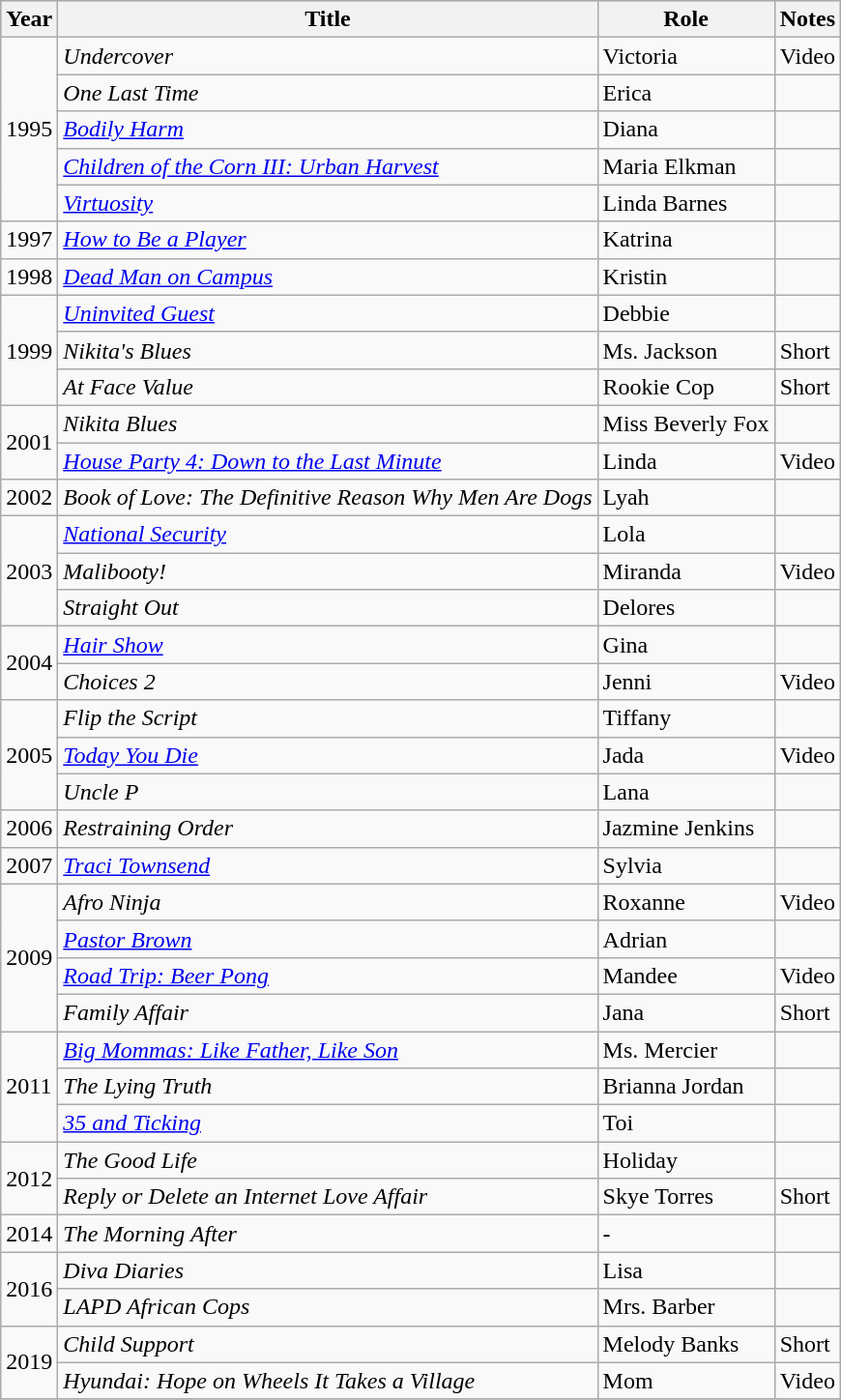<table class="wikitable">
<tr style="background:#b0c4de; text-align:center;">
<th>Year</th>
<th>Title</th>
<th>Role</th>
<th>Notes</th>
</tr>
<tr>
<td rowspan=5>1995</td>
<td><em>Undercover</em></td>
<td>Victoria</td>
<td>Video</td>
</tr>
<tr>
<td><em>One Last Time</em></td>
<td>Erica</td>
<td></td>
</tr>
<tr>
<td><em><a href='#'>Bodily Harm</a></em></td>
<td>Diana</td>
<td></td>
</tr>
<tr>
<td><em><a href='#'>Children of the Corn III: Urban Harvest</a></em></td>
<td>Maria Elkman</td>
<td></td>
</tr>
<tr>
<td><em><a href='#'>Virtuosity</a></em></td>
<td>Linda Barnes</td>
<td></td>
</tr>
<tr>
<td>1997</td>
<td><em><a href='#'>How to Be a Player</a></em></td>
<td>Katrina</td>
<td></td>
</tr>
<tr>
<td>1998</td>
<td><em><a href='#'>Dead Man on Campus</a></em></td>
<td>Kristin</td>
<td></td>
</tr>
<tr>
<td rowspan=3>1999</td>
<td><em><a href='#'>Uninvited Guest</a></em></td>
<td>Debbie</td>
<td></td>
</tr>
<tr>
<td><em>Nikita's Blues</em></td>
<td>Ms. Jackson</td>
<td>Short</td>
</tr>
<tr>
<td><em>At Face Value</em></td>
<td>Rookie Cop</td>
<td>Short</td>
</tr>
<tr>
<td rowspan=2>2001</td>
<td><em>Nikita Blues</em></td>
<td>Miss Beverly Fox</td>
<td></td>
</tr>
<tr>
<td><em><a href='#'>House Party 4: Down to the Last Minute</a></em></td>
<td>Linda</td>
<td>Video</td>
</tr>
<tr>
<td>2002</td>
<td><em>Book of Love: The Definitive Reason Why Men Are Dogs</em></td>
<td>Lyah</td>
<td></td>
</tr>
<tr>
<td rowspan=3>2003</td>
<td><em><a href='#'>National Security</a></em></td>
<td>Lola</td>
<td></td>
</tr>
<tr>
<td><em>Malibooty!</em></td>
<td>Miranda</td>
<td>Video</td>
</tr>
<tr>
<td><em>Straight Out</em></td>
<td>Delores</td>
<td></td>
</tr>
<tr>
<td rowspan=2>2004</td>
<td><em><a href='#'>Hair Show</a></em></td>
<td>Gina</td>
<td></td>
</tr>
<tr>
<td><em>Choices 2</em></td>
<td>Jenni</td>
<td>Video</td>
</tr>
<tr>
<td rowspan=3>2005</td>
<td><em>Flip the Script</em></td>
<td>Tiffany</td>
<td></td>
</tr>
<tr>
<td><em><a href='#'>Today You Die</a></em></td>
<td>Jada</td>
<td>Video</td>
</tr>
<tr>
<td><em>Uncle P</em></td>
<td>Lana</td>
<td></td>
</tr>
<tr>
<td>2006</td>
<td><em>Restraining Order</em></td>
<td>Jazmine Jenkins</td>
<td></td>
</tr>
<tr>
<td>2007</td>
<td><em><a href='#'>Traci Townsend</a></em></td>
<td>Sylvia</td>
<td></td>
</tr>
<tr>
<td rowspan=4>2009</td>
<td><em>Afro Ninja</em></td>
<td>Roxanne</td>
<td>Video</td>
</tr>
<tr>
<td><em><a href='#'>Pastor Brown</a></em></td>
<td>Adrian</td>
<td></td>
</tr>
<tr>
<td><em><a href='#'>Road Trip: Beer Pong</a></em></td>
<td>Mandee</td>
<td>Video</td>
</tr>
<tr>
<td><em>Family Affair</em></td>
<td>Jana</td>
<td>Short</td>
</tr>
<tr>
<td rowspan=3>2011</td>
<td><em><a href='#'>Big Mommas: Like Father, Like Son</a></em></td>
<td>Ms. Mercier</td>
<td></td>
</tr>
<tr>
<td><em>The Lying Truth</em></td>
<td>Brianna Jordan</td>
<td></td>
</tr>
<tr>
<td><em><a href='#'>35 and Ticking</a></em></td>
<td>Toi</td>
<td></td>
</tr>
<tr>
<td rowspan=2>2012</td>
<td><em>The Good Life</em></td>
<td>Holiday</td>
<td></td>
</tr>
<tr>
<td><em>Reply or Delete an Internet Love Affair</em></td>
<td>Skye Torres</td>
<td>Short</td>
</tr>
<tr>
<td>2014</td>
<td><em>The Morning After</em></td>
<td>-</td>
<td></td>
</tr>
<tr>
<td rowspan=2>2016</td>
<td><em>Diva Diaries</em></td>
<td>Lisa</td>
<td></td>
</tr>
<tr>
<td><em>LAPD African Cops</em></td>
<td>Mrs. Barber</td>
<td></td>
</tr>
<tr>
<td rowspan=2>2019</td>
<td><em>Child Support</em></td>
<td>Melody Banks</td>
<td>Short</td>
</tr>
<tr>
<td><em>Hyundai: Hope on Wheels It Takes a Village</em></td>
<td>Mom</td>
<td>Video</td>
</tr>
<tr>
</tr>
</table>
